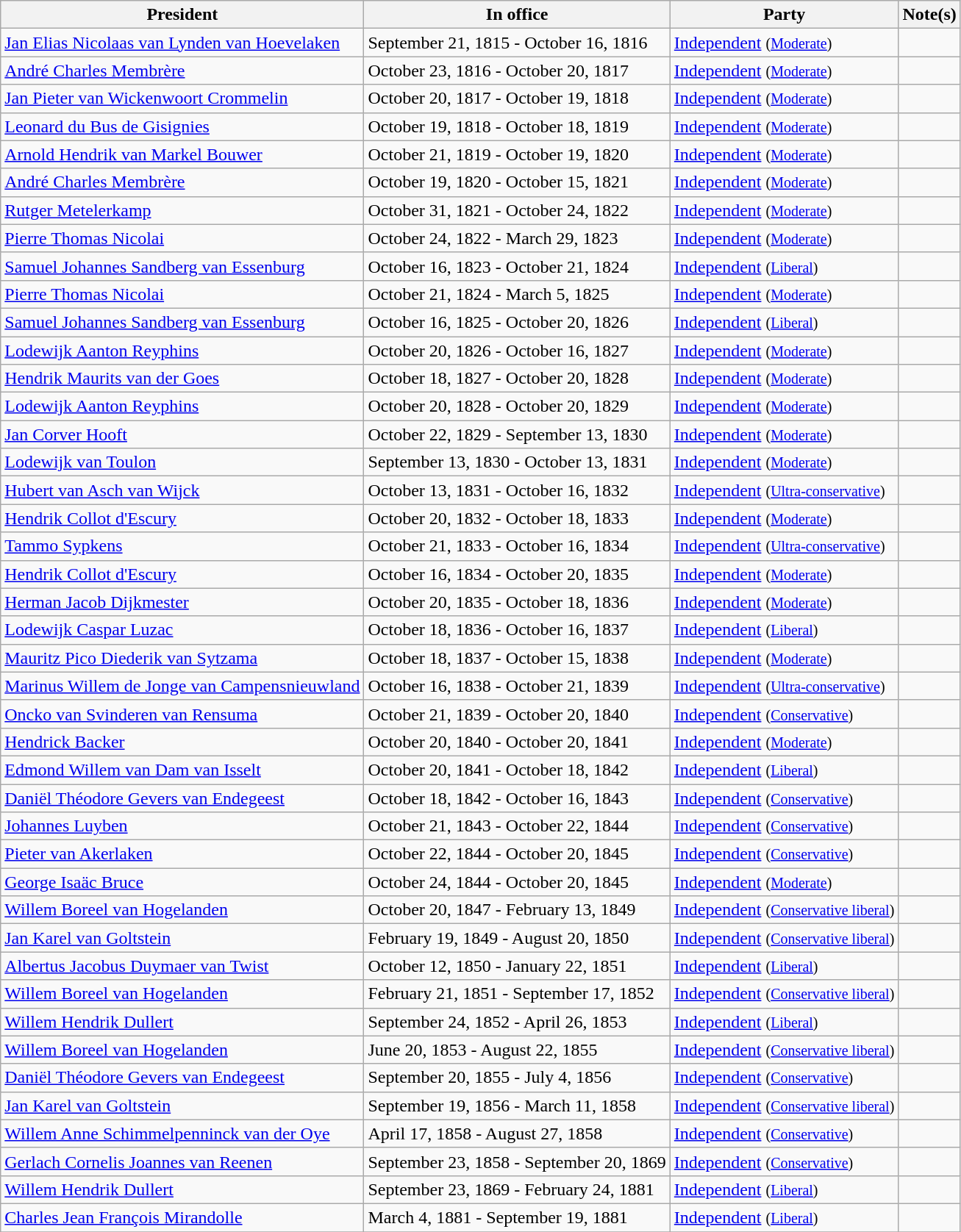<table class="wikitable">
<tr>
<th>President</th>
<th>In office</th>
<th>Party</th>
<th>Note(s)</th>
</tr>
<tr>
<td><a href='#'>Jan Elias Nicolaas van Lynden van Hoevelaken</a></td>
<td>September 21, 1815 - October 16, 1816</td>
<td><a href='#'>Independent</a> <small>(<a href='#'>Moderate</a>)</small></td>
<td></td>
</tr>
<tr>
<td><a href='#'>André Charles Membrère</a></td>
<td>October 23, 1816 - October 20, 1817</td>
<td><a href='#'>Independent</a> <small>(<a href='#'>Moderate</a>)</small></td>
<td></td>
</tr>
<tr>
<td><a href='#'>Jan Pieter van Wickenwoort Crommelin</a></td>
<td>October 20, 1817 - October 19, 1818</td>
<td><a href='#'>Independent</a> <small>(<a href='#'>Moderate</a>)</small></td>
<td></td>
</tr>
<tr>
<td><a href='#'>Leonard du Bus de Gisignies</a></td>
<td>October 19, 1818 - October 18, 1819</td>
<td><a href='#'>Independent</a> <small>(<a href='#'>Moderate</a>)</small></td>
<td></td>
</tr>
<tr>
<td><a href='#'>Arnold Hendrik van Markel Bouwer</a></td>
<td>October 21, 1819 - October 19, 1820</td>
<td><a href='#'>Independent</a> <small>(<a href='#'>Moderate</a>)</small></td>
<td></td>
</tr>
<tr>
<td><a href='#'>André Charles Membrère</a></td>
<td>October 19, 1820 - October 15, 1821</td>
<td><a href='#'>Independent</a> <small>(<a href='#'>Moderate</a>)</small></td>
<td></td>
</tr>
<tr>
<td><a href='#'>Rutger Metelerkamp</a></td>
<td>October 31, 1821 - October 24, 1822</td>
<td><a href='#'>Independent</a> <small>(<a href='#'>Moderate</a>)</small></td>
<td></td>
</tr>
<tr>
<td><a href='#'>Pierre Thomas Nicolai</a></td>
<td>October 24, 1822 - March 29, 1823</td>
<td><a href='#'>Independent</a> <small>(<a href='#'>Moderate</a>)</small></td>
<td></td>
</tr>
<tr>
<td><a href='#'>Samuel Johannes Sandberg van Essenburg</a></td>
<td>October 16, 1823 - October 21, 1824</td>
<td><a href='#'>Independent</a> <small>(<a href='#'>Liberal</a>)</small></td>
<td></td>
</tr>
<tr>
<td><a href='#'>Pierre Thomas Nicolai</a></td>
<td>October 21, 1824 - March 5, 1825</td>
<td><a href='#'>Independent</a> <small>(<a href='#'>Moderate</a>)</small></td>
<td></td>
</tr>
<tr>
<td><a href='#'>Samuel Johannes Sandberg van Essenburg</a></td>
<td>October 16, 1825 - October 20, 1826</td>
<td><a href='#'>Independent</a> <small>(<a href='#'>Liberal</a>)</small></td>
<td></td>
</tr>
<tr>
<td><a href='#'>Lodewijk Aanton Reyphins</a></td>
<td>October 20, 1826 - October 16, 1827</td>
<td><a href='#'>Independent</a> <small>(<a href='#'>Moderate</a>)</small></td>
<td></td>
</tr>
<tr>
<td><a href='#'>Hendrik Maurits van der Goes</a></td>
<td>October 18, 1827 - October 20, 1828</td>
<td><a href='#'>Independent</a> <small>(<a href='#'>Moderate</a>)</small></td>
<td></td>
</tr>
<tr>
<td><a href='#'>Lodewijk Aanton Reyphins</a></td>
<td>October 20, 1828 - October 20, 1829</td>
<td><a href='#'>Independent</a> <small>(<a href='#'>Moderate</a>)</small></td>
<td></td>
</tr>
<tr>
<td><a href='#'>Jan Corver Hooft</a></td>
<td>October 22, 1829 - September 13, 1830</td>
<td><a href='#'>Independent</a> <small>(<a href='#'>Moderate</a>)</small></td>
<td></td>
</tr>
<tr>
<td><a href='#'>Lodewijk van Toulon</a></td>
<td>September 13, 1830 - October 13, 1831</td>
<td><a href='#'>Independent</a> <small>(<a href='#'>Moderate</a>)</small></td>
<td></td>
</tr>
<tr>
<td><a href='#'>Hubert van Asch van Wijck</a></td>
<td>October 13, 1831 - October 16, 1832</td>
<td><a href='#'>Independent</a> <small>(<a href='#'>Ultra-conservative</a>)</small></td>
<td></td>
</tr>
<tr>
<td><a href='#'>Hendrik Collot d'Escury</a></td>
<td>October 20, 1832 - October 18, 1833</td>
<td><a href='#'>Independent</a> <small>(<a href='#'>Moderate</a>)</small></td>
<td></td>
</tr>
<tr>
<td><a href='#'>Tammo Sypkens</a></td>
<td>October 21, 1833 - October 16, 1834</td>
<td><a href='#'>Independent</a> <small>(<a href='#'>Ultra-conservative</a>)</small></td>
<td></td>
</tr>
<tr>
<td><a href='#'>Hendrik Collot d'Escury</a></td>
<td>October 16, 1834 - October 20, 1835</td>
<td><a href='#'>Independent</a> <small>(<a href='#'>Moderate</a>)</small></td>
<td></td>
</tr>
<tr>
<td><a href='#'>Herman Jacob Dijkmester</a></td>
<td>October 20, 1835 - October 18, 1836</td>
<td><a href='#'>Independent</a> <small>(<a href='#'>Moderate</a>)</small></td>
<td></td>
</tr>
<tr>
<td><a href='#'>Lodewijk Caspar Luzac</a></td>
<td>October 18, 1836 - October 16, 1837</td>
<td><a href='#'>Independent</a> <small>(<a href='#'>Liberal</a>)</small></td>
<td></td>
</tr>
<tr>
<td><a href='#'>Mauritz Pico Diederik van Sytzama</a></td>
<td>October 18, 1837 - October 15, 1838</td>
<td><a href='#'>Independent</a> <small>(<a href='#'>Moderate</a>)</small></td>
<td></td>
</tr>
<tr>
<td><a href='#'>Marinus Willem de Jonge van Campensnieuwland</a></td>
<td>October 16, 1838 - October 21, 1839</td>
<td><a href='#'>Independent</a> <small>(<a href='#'>Ultra-conservative</a>)</small></td>
<td></td>
</tr>
<tr>
<td><a href='#'>Oncko van Svinderen van Rensuma</a></td>
<td>October 21, 1839 - October 20, 1840</td>
<td><a href='#'>Independent</a> <small>(<a href='#'>Conservative</a>)</small></td>
<td></td>
</tr>
<tr>
<td><a href='#'>Hendrick Backer</a></td>
<td>October 20, 1840 - October 20, 1841</td>
<td><a href='#'>Independent</a> <small>(<a href='#'>Moderate</a>)</small></td>
<td></td>
</tr>
<tr>
<td><a href='#'>Edmond Willem van Dam van Isselt</a></td>
<td>October 20, 1841 - October 18, 1842</td>
<td><a href='#'>Independent</a> <small>(<a href='#'>Liberal</a>)</small></td>
<td></td>
</tr>
<tr>
<td><a href='#'>Daniël Théodore Gevers van Endegeest</a></td>
<td>October 18, 1842 - October 16, 1843</td>
<td><a href='#'>Independent</a> <small>(<a href='#'>Conservative</a>)</small></td>
<td></td>
</tr>
<tr>
<td><a href='#'>Johannes Luyben</a></td>
<td>October 21, 1843 - October 22, 1844</td>
<td><a href='#'>Independent</a> <small>(<a href='#'>Conservative</a>)</small></td>
<td></td>
</tr>
<tr>
<td><a href='#'>Pieter van Akerlaken</a></td>
<td>October 22, 1844 - October 20, 1845</td>
<td><a href='#'>Independent</a> <small>(<a href='#'>Conservative</a>)</small></td>
<td></td>
</tr>
<tr>
<td><a href='#'>George Isaäc Bruce</a></td>
<td>October 24, 1844 - October 20, 1845</td>
<td><a href='#'>Independent</a> <small>(<a href='#'>Moderate</a>)</small></td>
<td></td>
</tr>
<tr>
<td><a href='#'>Willem Boreel van Hogelanden</a></td>
<td>October 20, 1847 - February 13, 1849</td>
<td><a href='#'>Independent</a> <small>(<a href='#'>Conservative liberal</a>)</small></td>
<td></td>
</tr>
<tr>
<td><a href='#'>Jan Karel van Goltstein</a></td>
<td>February 19, 1849 - August 20, 1850</td>
<td><a href='#'>Independent</a> <small>(<a href='#'>Conservative liberal</a>)</small></td>
<td></td>
</tr>
<tr>
<td><a href='#'>Albertus Jacobus Duymaer van Twist</a></td>
<td>October 12, 1850 - January 22, 1851</td>
<td><a href='#'>Independent</a> <small>(<a href='#'>Liberal</a>)</small></td>
<td></td>
</tr>
<tr>
<td><a href='#'>Willem Boreel van Hogelanden</a></td>
<td>February 21, 1851 - September 17, 1852</td>
<td><a href='#'>Independent</a> <small>(<a href='#'>Conservative liberal</a>)</small></td>
<td></td>
</tr>
<tr>
<td><a href='#'>Willem Hendrik Dullert</a></td>
<td>September 24, 1852 - April 26, 1853</td>
<td><a href='#'>Independent</a> <small>(<a href='#'>Liberal</a>)</small></td>
<td></td>
</tr>
<tr>
<td><a href='#'>Willem Boreel van Hogelanden</a></td>
<td>June 20, 1853 - August 22, 1855</td>
<td><a href='#'>Independent</a> <small>(<a href='#'>Conservative liberal</a>)</small></td>
<td></td>
</tr>
<tr>
<td><a href='#'>Daniël Théodore Gevers van Endegeest</a></td>
<td>September 20, 1855 - July 4, 1856</td>
<td><a href='#'>Independent</a> <small>(<a href='#'>Conservative</a>)</small></td>
<td></td>
</tr>
<tr>
<td><a href='#'>Jan Karel van Goltstein</a></td>
<td>September 19, 1856 - March 11, 1858</td>
<td><a href='#'>Independent</a> <small>(<a href='#'>Conservative liberal</a>)</small></td>
<td></td>
</tr>
<tr>
<td><a href='#'>Willem Anne Schimmelpenninck van der Oye</a></td>
<td>April 17, 1858 - August 27, 1858</td>
<td><a href='#'>Independent</a> <small>(<a href='#'>Conservative</a>)</small></td>
<td></td>
</tr>
<tr>
<td><a href='#'>Gerlach Cornelis Joannes van Reenen</a></td>
<td>September 23, 1858 - September 20, 1869</td>
<td><a href='#'>Independent</a> <small>(<a href='#'>Conservative</a>)</small></td>
<td></td>
</tr>
<tr>
<td><a href='#'>Willem Hendrik Dullert</a></td>
<td>September 23, 1869 - February 24, 1881</td>
<td><a href='#'>Independent</a> <small>(<a href='#'>Liberal</a>)</small></td>
<td></td>
</tr>
<tr>
<td><a href='#'>Charles Jean François Mirandolle</a></td>
<td>March 4, 1881 - September 19, 1881</td>
<td><a href='#'>Independent</a> <small>(<a href='#'>Liberal</a>)</small></td>
<td></td>
</tr>
<tr>
</tr>
</table>
